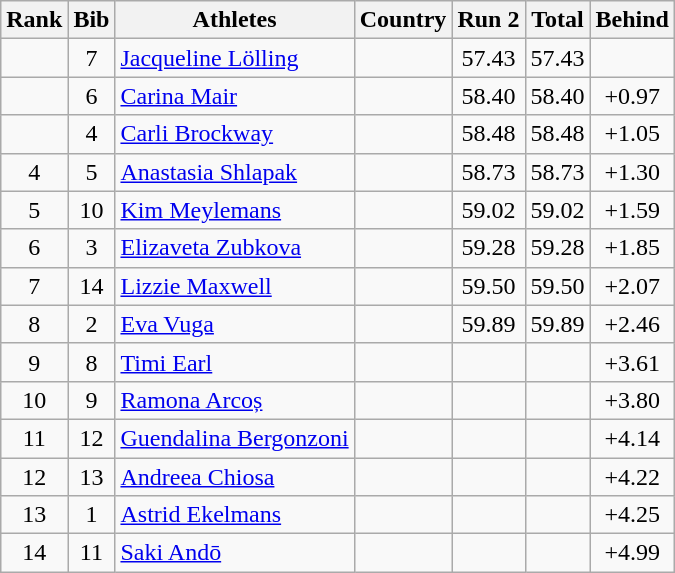<table class="wikitable sortable" style="text-align:center">
<tr>
<th>Rank</th>
<th>Bib</th>
<th>Athletes</th>
<th>Country</th>
<th>Run 2</th>
<th>Total</th>
<th>Behind</th>
</tr>
<tr>
<td></td>
<td>7</td>
<td style="text-align:left;"><a href='#'>Jacqueline Lölling</a></td>
<td style="text-align:left;"></td>
<td>57.43</td>
<td>57.43</td>
<td></td>
</tr>
<tr>
<td></td>
<td>6</td>
<td style="text-align:left;"><a href='#'>Carina Mair</a></td>
<td style="text-align:left;"></td>
<td>58.40</td>
<td>58.40</td>
<td>+0.97</td>
</tr>
<tr>
<td></td>
<td>4</td>
<td style="text-align:left;"><a href='#'>Carli Brockway</a></td>
<td style="text-align:left;"></td>
<td>58.48</td>
<td>58.48</td>
<td>+1.05</td>
</tr>
<tr>
<td>4</td>
<td>5</td>
<td style="text-align:left;"><a href='#'>Anastasia Shlapak</a></td>
<td style="text-align:left;"></td>
<td>58.73</td>
<td>58.73</td>
<td>+1.30</td>
</tr>
<tr>
<td>5</td>
<td>10</td>
<td style="text-align:left;"><a href='#'>Kim Meylemans</a></td>
<td style="text-align:left;"></td>
<td>59.02</td>
<td>59.02</td>
<td>+1.59</td>
</tr>
<tr>
<td>6</td>
<td>3</td>
<td style="text-align:left;"><a href='#'>Elizaveta Zubkova</a></td>
<td style="text-align:left;"></td>
<td>59.28</td>
<td>59.28</td>
<td>+1.85</td>
</tr>
<tr>
<td>7</td>
<td>14</td>
<td style="text-align:left;"><a href='#'>Lizzie Maxwell</a></td>
<td style="text-align:left;"></td>
<td>59.50</td>
<td>59.50</td>
<td>+2.07</td>
</tr>
<tr>
<td>8</td>
<td>2</td>
<td style="text-align:left;"><a href='#'>Eva Vuga</a></td>
<td style="text-align:left;"></td>
<td>59.89</td>
<td>59.89</td>
<td>+2.46</td>
</tr>
<tr>
<td>9</td>
<td>8</td>
<td style="text-align:left;"><a href='#'>Timi Earl</a></td>
<td style="text-align:left;"></td>
<td></td>
<td></td>
<td>+3.61</td>
</tr>
<tr>
<td>10</td>
<td>9</td>
<td style="text-align:left;"><a href='#'>Ramona Arcoș</a></td>
<td style="text-align:left;"></td>
<td></td>
<td></td>
<td>+3.80</td>
</tr>
<tr>
<td>11</td>
<td>12</td>
<td style="text-align:left;"><a href='#'>Guendalina Bergonzoni</a></td>
<td style="text-align:left;"></td>
<td></td>
<td></td>
<td>+4.14</td>
</tr>
<tr>
<td>12</td>
<td>13</td>
<td style="text-align:left;"><a href='#'>Andreea Chiosa</a></td>
<td style="text-align:left;"></td>
<td></td>
<td></td>
<td>+4.22</td>
</tr>
<tr>
<td>13</td>
<td>1</td>
<td style="text-align:left;"><a href='#'>Astrid Ekelmans</a></td>
<td style="text-align:left;"></td>
<td></td>
<td></td>
<td>+4.25</td>
</tr>
<tr>
<td>14</td>
<td>11</td>
<td style="text-align:left;"><a href='#'>Saki Andō</a></td>
<td style="text-align:left;"></td>
<td></td>
<td></td>
<td>+4.99</td>
</tr>
</table>
